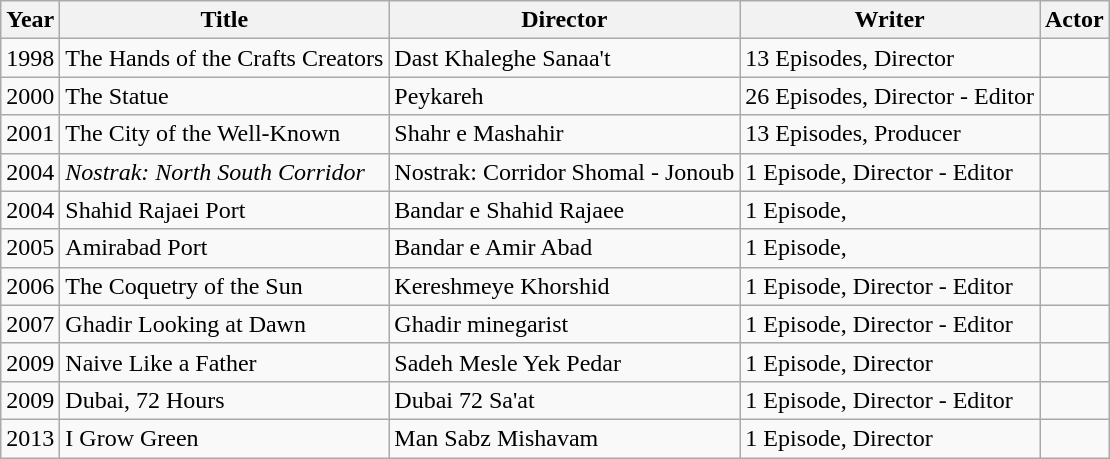<table class="wikitable sortable">
<tr>
<th>Year</th>
<th>Title</th>
<th>Director</th>
<th>Writer</th>
<th>Actor</th>
</tr>
<tr>
<td>1998</td>
<td>The Hands of the Crafts Creators</td>
<td>Dast Khaleghe Sanaa't</td>
<td>13 Episodes, Director</td>
<td></td>
</tr>
<tr>
<td>2000</td>
<td>The Statue</td>
<td>Peykareh</td>
<td>26 Episodes, Director - Editor</td>
<td></td>
</tr>
<tr>
<td>2001</td>
<td>The City of the Well-Known</td>
<td>Shahr e Mashahir</td>
<td>13 Episodes, Producer</td>
<td></td>
</tr>
<tr>
<td>2004</td>
<td><em>Nostrak: North South Corridor</em></td>
<td>Nostrak: Corridor Shomal - Jonoub</td>
<td>1 Episode, Director - Editor</td>
<td></td>
</tr>
<tr>
<td>2004</td>
<td>Shahid Rajaei Port</td>
<td>Bandar e Shahid Rajaee</td>
<td>1 Episode,</td>
<td></td>
</tr>
<tr>
<td>2005</td>
<td>Amirabad Port</td>
<td>Bandar e Amir Abad</td>
<td>1 Episode,</td>
<td></td>
</tr>
<tr>
<td>2006</td>
<td>The Coquetry of the Sun</td>
<td>Kereshmeye Khorshid</td>
<td>1 Episode, Director - Editor</td>
<td></td>
</tr>
<tr>
<td>2007</td>
<td>Ghadir Looking at Dawn</td>
<td>Ghadir minegarist</td>
<td>1 Episode, Director - Editor</td>
<td></td>
</tr>
<tr>
<td>2009</td>
<td>Naive Like a Father</td>
<td>Sadeh Mesle Yek Pedar</td>
<td>1 Episode, Director</td>
<td></td>
</tr>
<tr>
<td>2009</td>
<td>Dubai, 72 Hours</td>
<td>Dubai 72 Sa'at</td>
<td>1 Episode, Director - Editor</td>
<td></td>
</tr>
<tr>
<td>2013</td>
<td>I Grow Green</td>
<td>Man Sabz Mishavam</td>
<td>1 Episode, Director</td>
<td></td>
</tr>
</table>
